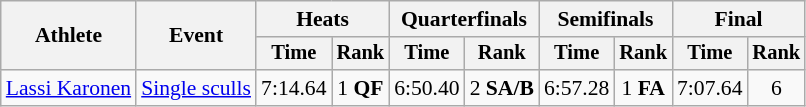<table class="wikitable" style="font-size:90%">
<tr>
<th rowspan="2">Athlete</th>
<th rowspan="2">Event</th>
<th colspan="2">Heats</th>
<th colspan="2">Quarterfinals</th>
<th colspan="2">Semifinals</th>
<th colspan="2">Final</th>
</tr>
<tr style="font-size:95%">
<th>Time</th>
<th>Rank</th>
<th>Time</th>
<th>Rank</th>
<th>Time</th>
<th>Rank</th>
<th>Time</th>
<th>Rank</th>
</tr>
<tr align=center>
<td align=left><a href='#'>Lassi Karonen</a></td>
<td align=left><a href='#'>Single sculls</a></td>
<td>7:14.64</td>
<td>1 <strong>QF</strong></td>
<td>6:50.40</td>
<td>2 <strong>SA/B</strong></td>
<td>6:57.28</td>
<td>1 <strong>FA</strong></td>
<td>7:07.64</td>
<td>6</td>
</tr>
</table>
